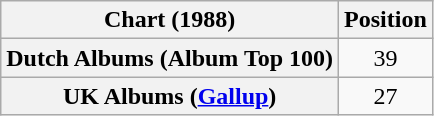<table class="wikitable plainrowheaders" style="text-align:center">
<tr>
<th scope="col">Chart (1988)</th>
<th scope="col">Position</th>
</tr>
<tr>
<th scope="row">Dutch Albums (Album Top 100)</th>
<td>39</td>
</tr>
<tr>
<th scope="row">UK Albums (<a href='#'>Gallup</a>)</th>
<td>27</td>
</tr>
</table>
